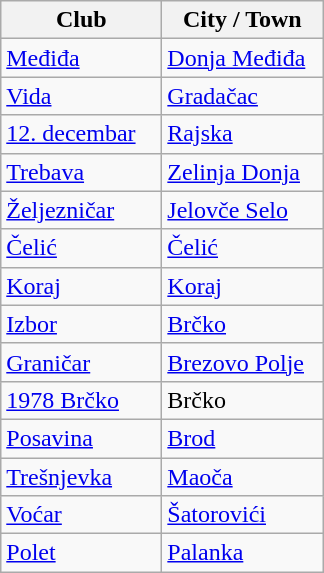<table class="wikitable sortable">
<tr>
<th style="width:100px;">Club</th>
<th style="width:100px;">City / Town</th>
</tr>
<tr>
<td><a href='#'>Međiđa</a></td>
<td><a href='#'>Donja Međiđa</a></td>
</tr>
<tr>
<td><a href='#'>Vida</a></td>
<td><a href='#'>Gradačac</a></td>
</tr>
<tr>
<td><a href='#'>12. decembar</a></td>
<td><a href='#'>Rajska</a></td>
</tr>
<tr>
<td><a href='#'>Trebava</a></td>
<td><a href='#'>Zelinja Donja</a></td>
</tr>
<tr>
<td><a href='#'>Željezničar</a></td>
<td><a href='#'>Jelovče Selo</a></td>
</tr>
<tr>
<td><a href='#'>Čelić</a></td>
<td><a href='#'>Čelić</a></td>
</tr>
<tr>
<td><a href='#'>Koraj</a></td>
<td><a href='#'>Koraj</a></td>
</tr>
<tr>
<td><a href='#'>Izbor</a></td>
<td><a href='#'>Brčko</a></td>
</tr>
<tr>
<td><a href='#'>Graničar</a></td>
<td><a href='#'>Brezovo Polje</a></td>
</tr>
<tr>
<td><a href='#'>1978 Brčko</a></td>
<td>Brčko</td>
</tr>
<tr>
<td><a href='#'>Posavina</a></td>
<td><a href='#'>Brod</a></td>
</tr>
<tr>
<td><a href='#'>Trešnjevka</a></td>
<td><a href='#'>Maoča</a></td>
</tr>
<tr>
<td><a href='#'>Voćar</a></td>
<td><a href='#'>Šatorovići</a></td>
</tr>
<tr>
<td><a href='#'>Polet</a></td>
<td><a href='#'>Palanka</a></td>
</tr>
</table>
